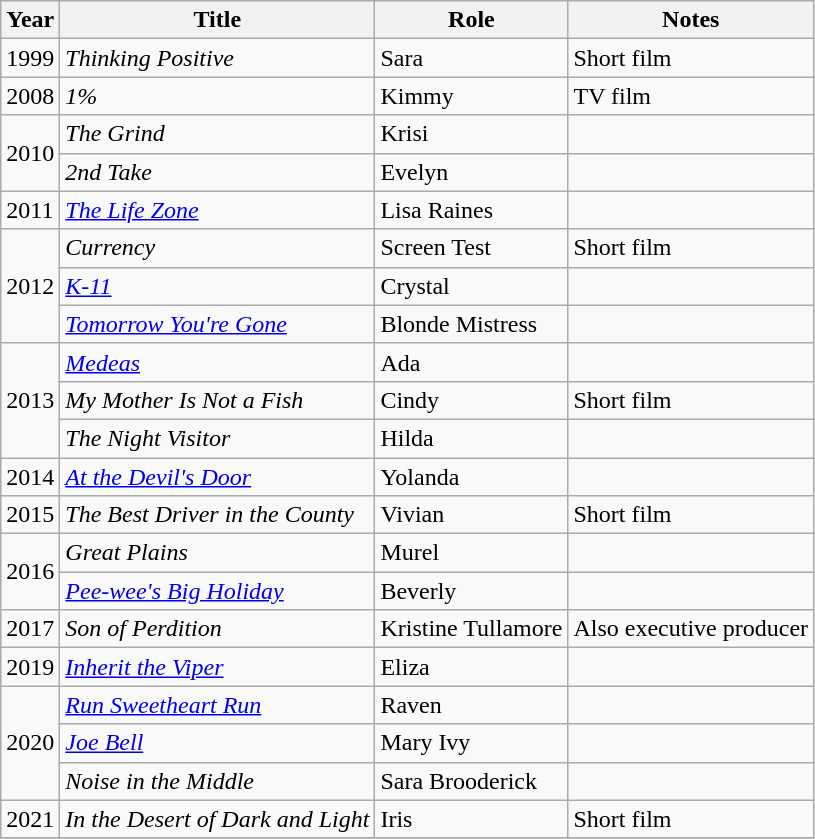<table class="wikitable sortable">
<tr>
<th>Year</th>
<th>Title</th>
<th>Role</th>
<th>Notes</th>
</tr>
<tr>
<td>1999</td>
<td><em>Thinking Positive</em></td>
<td>Sara</td>
<td>Short film</td>
</tr>
<tr>
<td>2008</td>
<td><em>1%</em></td>
<td>Kimmy</td>
<td>TV film</td>
</tr>
<tr>
<td rowspan="2">2010</td>
<td><em>The Grind</em></td>
<td>Krisi</td>
<td></td>
</tr>
<tr>
<td><em>2nd Take</em></td>
<td>Evelyn</td>
<td></td>
</tr>
<tr>
<td>2011</td>
<td><em><a href='#'>The Life Zone</a></em></td>
<td>Lisa Raines</td>
<td></td>
</tr>
<tr>
<td rowspan="3">2012</td>
<td><em>Currency</em></td>
<td>Screen Test</td>
<td>Short film</td>
</tr>
<tr>
<td><em><a href='#'>K-11</a></em></td>
<td>Crystal</td>
<td></td>
</tr>
<tr>
<td><em><a href='#'>Tomorrow You're Gone</a></em></td>
<td>Blonde Mistress</td>
<td></td>
</tr>
<tr>
<td rowspan="3">2013</td>
<td><em><a href='#'>Medeas</a></em></td>
<td>Ada</td>
<td></td>
</tr>
<tr>
<td><em>My Mother Is Not a Fish</em></td>
<td>Cindy</td>
<td>Short film</td>
</tr>
<tr>
<td><em>The Night Visitor</em></td>
<td>Hilda</td>
<td></td>
</tr>
<tr>
<td>2014</td>
<td><em><a href='#'>At the Devil's Door</a></em></td>
<td>Yolanda</td>
<td></td>
</tr>
<tr>
<td>2015</td>
<td><em>The Best Driver in the County</em></td>
<td>Vivian</td>
<td>Short film</td>
</tr>
<tr>
<td rowspan="2">2016</td>
<td><em>Great Plains</em></td>
<td>Murel</td>
<td></td>
</tr>
<tr>
<td><em><a href='#'>Pee-wee's Big Holiday</a></em></td>
<td>Beverly</td>
<td></td>
</tr>
<tr>
<td>2017</td>
<td><em>Son of Perdition</em></td>
<td>Kristine Tullamore</td>
<td>Also executive producer</td>
</tr>
<tr>
<td>2019</td>
<td><em><a href='#'>Inherit the Viper</a></em></td>
<td>Eliza</td>
<td></td>
</tr>
<tr>
<td rowspan="3">2020</td>
<td><em><a href='#'>Run Sweetheart Run</a></em></td>
<td>Raven</td>
<td></td>
</tr>
<tr>
<td><em><a href='#'>Joe Bell</a></em></td>
<td>Mary Ivy</td>
<td></td>
</tr>
<tr>
<td><em>Noise in the Middle</em></td>
<td>Sara Brooderick</td>
<td></td>
</tr>
<tr>
<td>2021</td>
<td><em>In the Desert of Dark and Light</em></td>
<td>Iris</td>
<td>Short film</td>
</tr>
<tr>
</tr>
</table>
